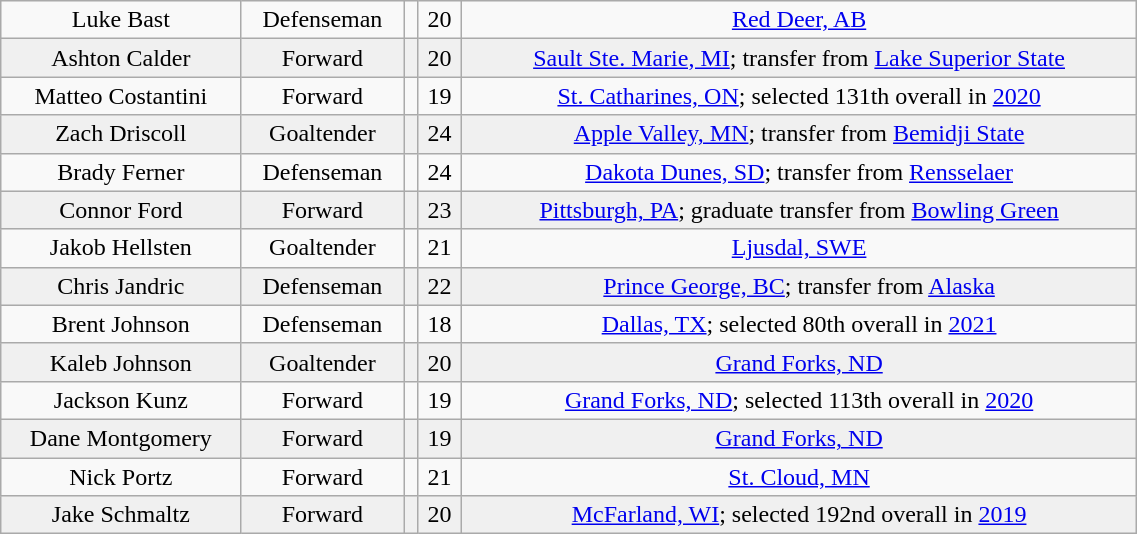<table class="wikitable" width="60%">
<tr align="center" bgcolor="">
<td>Luke Bast</td>
<td>Defenseman</td>
<td></td>
<td>20</td>
<td><a href='#'>Red Deer, AB</a></td>
</tr>
<tr align="center" bgcolor="f0f0f0">
<td>Ashton Calder</td>
<td>Forward</td>
<td></td>
<td>20</td>
<td><a href='#'>Sault Ste. Marie, MI</a>; transfer from <a href='#'>Lake Superior State</a></td>
</tr>
<tr align="center" bgcolor="">
<td>Matteo Costantini</td>
<td>Forward</td>
<td></td>
<td>19</td>
<td><a href='#'>St. Catharines, ON</a>; selected 131th overall in <a href='#'>2020</a></td>
</tr>
<tr align="center" bgcolor="f0f0f0">
<td>Zach Driscoll</td>
<td>Goaltender</td>
<td></td>
<td>24</td>
<td><a href='#'>Apple Valley, MN</a>; transfer from <a href='#'>Bemidji State</a></td>
</tr>
<tr align="center" bgcolor="">
<td>Brady Ferner</td>
<td>Defenseman</td>
<td></td>
<td>24</td>
<td><a href='#'>Dakota Dunes, SD</a>; transfer from <a href='#'>Rensselaer</a></td>
</tr>
<tr align="center" bgcolor="f0f0f0">
<td>Connor Ford</td>
<td>Forward</td>
<td></td>
<td>23</td>
<td><a href='#'>Pittsburgh, PA</a>; graduate transfer from <a href='#'>Bowling Green</a></td>
</tr>
<tr align="center" bgcolor="">
<td>Jakob Hellsten</td>
<td>Goaltender</td>
<td></td>
<td>21</td>
<td><a href='#'>Ljusdal, SWE</a></td>
</tr>
<tr align="center" bgcolor="f0f0f0">
<td>Chris Jandric</td>
<td>Defenseman</td>
<td></td>
<td>22</td>
<td><a href='#'>Prince George, BC</a>; transfer from <a href='#'>Alaska</a></td>
</tr>
<tr align="center" bgcolor="">
<td>Brent Johnson</td>
<td>Defenseman</td>
<td></td>
<td>18</td>
<td><a href='#'>Dallas, TX</a>; selected 80th overall in <a href='#'>2021</a></td>
</tr>
<tr align="center" bgcolor="f0f0f0">
<td>Kaleb Johnson</td>
<td>Goaltender</td>
<td></td>
<td>20</td>
<td><a href='#'>Grand Forks, ND</a></td>
</tr>
<tr align="center" bgcolor="">
<td>Jackson Kunz</td>
<td>Forward</td>
<td></td>
<td>19</td>
<td><a href='#'>Grand Forks, ND</a>; selected 113th overall in <a href='#'>2020</a></td>
</tr>
<tr align="center" bgcolor="f0f0f0">
<td>Dane Montgomery</td>
<td>Forward</td>
<td></td>
<td>19</td>
<td><a href='#'>Grand Forks, ND</a></td>
</tr>
<tr align="center" bgcolor="">
<td>Nick Portz</td>
<td>Forward</td>
<td></td>
<td>21</td>
<td><a href='#'>St. Cloud, MN</a></td>
</tr>
<tr align="center" bgcolor="f0f0f0">
<td>Jake Schmaltz</td>
<td>Forward</td>
<td></td>
<td>20</td>
<td><a href='#'>McFarland, WI</a>; selected 192nd overall in <a href='#'>2019</a></td>
</tr>
</table>
